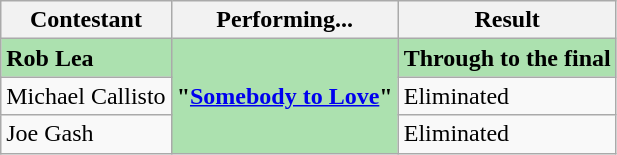<table class="wikitable">
<tr>
<th>Contestant</th>
<th>Performing...</th>
<th>Result</th>
</tr>
<tr>
<td style="background:#ACE1AF;"><strong>Rob Lea</strong></td>
<td style="background:#ACE1AF;"rowspan="3"><strong>"<a href='#'>Somebody to Love</a>"</strong></td>
<td style="background:#ACE1AF;"><strong>Through to the final</strong></td>
</tr>
<tr>
<td>Michael Callisto</td>
<td>Eliminated</td>
</tr>
<tr>
<td>Joe Gash</td>
<td>Eliminated</td>
</tr>
</table>
